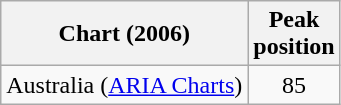<table class="wikitable sortable plainrowheaders" style="text-align:center">
<tr>
<th>Chart (2006)</th>
<th>Peak<br> position</th>
</tr>
<tr>
<td>Australia (<a href='#'>ARIA Charts</a>)</td>
<td align="center">85</td>
</tr>
</table>
